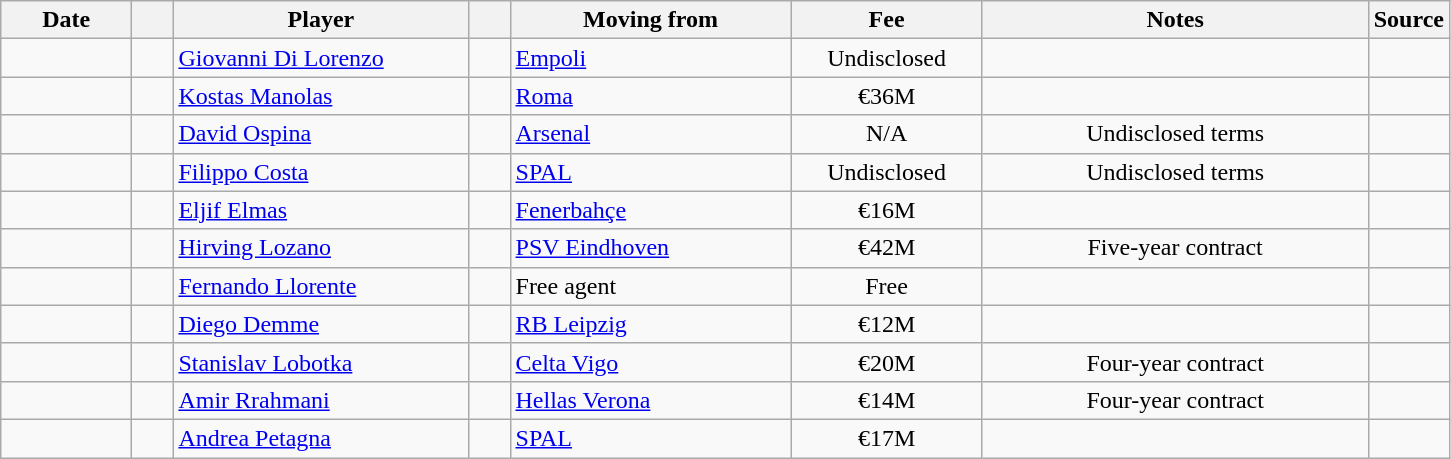<table class="wikitable sortable">
<tr>
<th style="width:80px;">Date</th>
<th style="width:20px;"></th>
<th style="width:190px;">Player</th>
<th style="width:20px;"></th>
<th style="width:180px;">Moving from</th>
<th style="width:120px;" class="unsortable">Fee</th>
<th style="width:250px;" class="unsortable">Notes</th>
<th style="width:20px;">Source</th>
</tr>
<tr>
<td></td>
<td align=center></td>
<td> <a href='#'>Giovanni Di Lorenzo</a></td>
<td align=center></td>
<td> <a href='#'>Empoli</a></td>
<td align=center>Undisclosed</td>
<td align=center></td>
<td></td>
</tr>
<tr>
<td></td>
<td align=center></td>
<td> <a href='#'>Kostas Manolas</a></td>
<td align=center></td>
<td> <a href='#'>Roma</a></td>
<td align=center>€36M</td>
<td align=center></td>
<td></td>
</tr>
<tr>
<td></td>
<td align="center"></td>
<td> <a href='#'>David Ospina</a></td>
<td align="center"></td>
<td> <a href='#'>Arsenal</a></td>
<td align="center">N/A</td>
<td align="center">Undisclosed terms</td>
<td></td>
</tr>
<tr>
<td></td>
<td align="center"></td>
<td> <a href='#'>Filippo Costa</a></td>
<td align="center"></td>
<td> <a href='#'>SPAL</a></td>
<td align="center">Undisclosed</td>
<td align="center">Undisclosed terms</td>
<td></td>
</tr>
<tr>
<td></td>
<td align="center"></td>
<td> <a href='#'>Eljif Elmas</a></td>
<td align="center"></td>
<td> <a href='#'>Fenerbahçe</a></td>
<td align="center">€16M</td>
<td align="center"></td>
<td></td>
</tr>
<tr>
<td></td>
<td align="center"></td>
<td> <a href='#'>Hirving Lozano</a></td>
<td align="center"></td>
<td> <a href='#'>PSV Eindhoven</a></td>
<td align="center">€42M</td>
<td align="center">Five-year contract</td>
<td></td>
</tr>
<tr>
<td></td>
<td align=center></td>
<td> <a href='#'>Fernando Llorente</a></td>
<td align=center></td>
<td>Free agent</td>
<td align=center>Free</td>
<td align=center></td>
<td></td>
</tr>
<tr>
<td></td>
<td align=center></td>
<td> <a href='#'>Diego Demme</a></td>
<td align=center></td>
<td> <a href='#'>RB Leipzig</a></td>
<td align=center>€12M</td>
<td align=center></td>
<td></td>
</tr>
<tr>
<td></td>
<td align=center></td>
<td> <a href='#'>Stanislav Lobotka</a></td>
<td align=center></td>
<td> <a href='#'>Celta Vigo</a></td>
<td align=center>€20M</td>
<td align=center>Four-year contract</td>
<td></td>
</tr>
<tr>
<td></td>
<td align=center></td>
<td> <a href='#'>Amir Rrahmani</a></td>
<td align=center></td>
<td> <a href='#'>Hellas Verona</a></td>
<td align=center>€14M</td>
<td align=center>Four-year contract</td>
<td></td>
</tr>
<tr>
<td></td>
<td align="center"></td>
<td> <a href='#'>Andrea Petagna</a></td>
<td align="center"></td>
<td> <a href='#'>SPAL</a></td>
<td align="center">€17M</td>
<td align="center"></td>
<td></td>
</tr>
</table>
